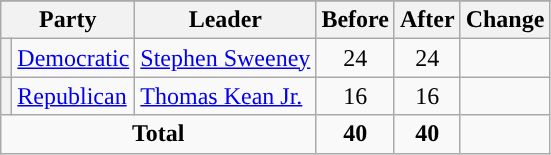<table class="wikitable" style="text-align:center;">
<tr>
</tr>
<tr>
<th colspan=2>Party</th>
<th>Leader</th>
<th>Before</th>
<th>After</th>
<th>Change</th>
</tr>
<tr>
<th style="background-color:"></th>
<td style="text-align:left;"><a href='#'>Democratic</a></td>
<td style="text-align:left;"><a href='#'>Stephen Sweeney</a></td>
<td>24</td>
<td>24</td>
<td></td>
</tr>
<tr>
<th style="background-color:"></th>
<td style="text-align:left;"><a href='#'>Republican</a></td>
<td style="text-align:left;"><a href='#'>Thomas Kean Jr.</a></td>
<td>16</td>
<td>16</td>
<td></td>
</tr>
<tr>
<td colspan=3><strong>Total</strong></td>
<td><strong>40</strong></td>
<td><strong>40</strong></td>
</tr>
</table>
